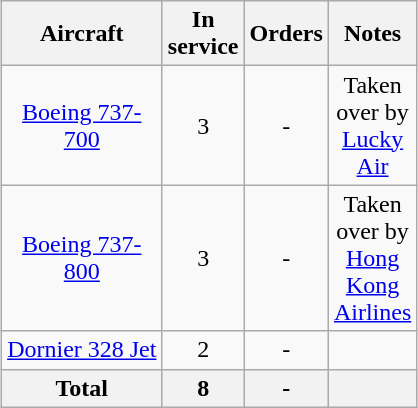<table class="wikitable" style="margin:1em auto;border-collapse:collapse;text-align:center;">
<tr>
<th style="width:100px;">Aircraft</th>
<th style="width:30px;">In service</th>
<th style="width:30px;">Orders</th>
<th style="width:30px;">Notes</th>
</tr>
<tr>
<td><a href='#'>Boeing 737-700</a></td>
<td>3</td>
<td>-</td>
<td>Taken over by <a href='#'>Lucky Air</a></td>
</tr>
<tr>
<td><a href='#'>Boeing 737-800</a></td>
<td>3</td>
<td>-</td>
<td>Taken over by <a href='#'>Hong Kong Airlines</a></td>
</tr>
<tr>
<td><a href='#'>Dornier 328 Jet</a></td>
<td>2</td>
<td>-</td>
<td></td>
</tr>
<tr>
<th>Total</th>
<th>8</th>
<th>-</th>
<th colspan=2></th>
</tr>
</table>
